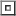<table>
<tr>
<td><br><table border=1>
<tr>
<td></td>
</tr>
</table>
</td>
</tr>
<tr>
</tr>
</table>
